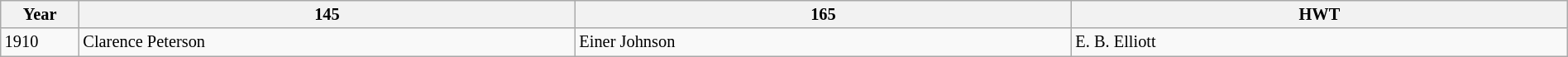<table class="wikitable sortable" style="width: 100%; font-size: 85%;">
<tr>
<th width="5%">Year</th>
<th width="31.67%">145</th>
<th width="31.67%">165</th>
<th width="31.67%">HWT</th>
</tr>
<tr>
<td>1910</td>
<td>Clarence Peterson</td>
<td>Einer Johnson</td>
<td>E. B. Elliott</td>
</tr>
</table>
